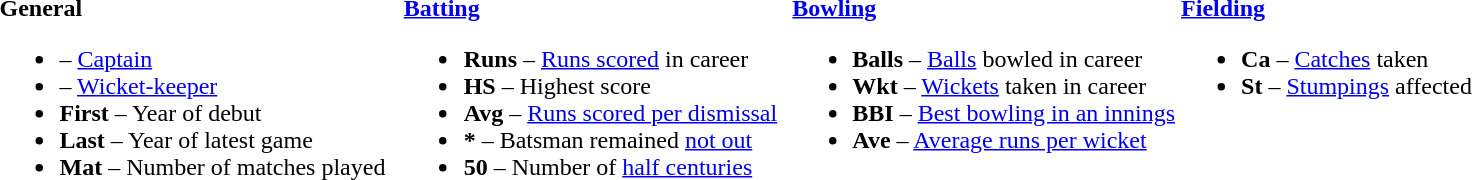<table>
<tr>
<td valign="top" style="width:26%"><br><strong>General</strong><ul><li> – <a href='#'>Captain</a></li><li> – <a href='#'>Wicket-keeper</a></li><li><strong>First</strong> – Year of debut</li><li><strong>Last</strong> – Year of latest game</li><li><strong>Mat</strong> – Number of matches played</li></ul></td>
<td valign="top" style="width:25%"><br><strong><a href='#'>Batting</a></strong><ul><li><strong>Runs</strong> – <a href='#'>Runs scored</a> in career</li><li><strong>HS</strong> – Highest score</li><li><strong>Avg</strong> – <a href='#'>Runs scored per dismissal</a></li><li><strong>*</strong> – Batsman remained <a href='#'>not out</a></li><li><strong>50</strong> – Number of <a href='#'>half centuries</a></li></ul></td>
<td valign="top" style="width:25%"><br><strong><a href='#'>Bowling</a></strong><ul><li><strong>Balls</strong> – <a href='#'>Balls</a> bowled in career</li><li><strong>Wkt</strong> – <a href='#'>Wickets</a> taken in career</li><li><strong>BBI</strong> – <a href='#'>Best bowling in an innings</a></li><li><strong>Ave</strong> – <a href='#'>Average runs per wicket</a></li></ul></td>
<td valign="top" style="width:24%"><br><strong><a href='#'>Fielding</a></strong><ul><li><strong>Ca</strong> – <a href='#'>Catches</a> taken</li><li><strong>St</strong> – <a href='#'>Stumpings</a> affected</li></ul></td>
</tr>
</table>
